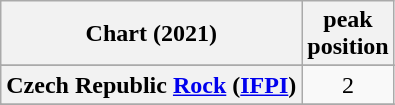<table class="wikitable sortable plainrowheaders" style="text-align: left;">
<tr>
<th scope="col">Chart (2021)</th>
<th scope="col">peak<br>position</th>
</tr>
<tr>
</tr>
<tr>
<th scope="row">Czech Republic <a href='#'>Rock</a> (<a href='#'>IFPI</a>)</th>
<td style="text-align:center">2</td>
</tr>
<tr>
</tr>
<tr>
</tr>
<tr>
</tr>
<tr>
</tr>
</table>
